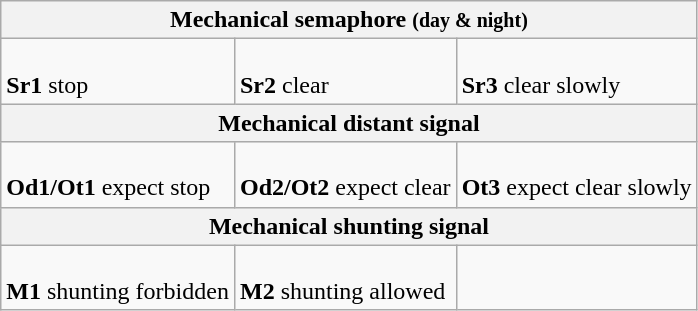<table class="wikitable">
<tr>
<th colspan="3">Mechanical semaphore <small>(day & night)</small></th>
</tr>
<tr -->
<td><br><strong>Sr1</strong> stop</td>
<td><br><strong>Sr2</strong> clear</td>
<td><br><strong>Sr3</strong> clear slowly</td>
</tr>
<tr -->
<th colspan="3">Mechanical distant signal</th>
</tr>
<tr -->
<td valign="bottom"><br><strong>Od1/Ot1</strong> expect stop</td>
<td valign="bottom"><br><strong>Od2/Ot2</strong> expect clear</td>
<td valign="bottom"><br><strong>Ot3</strong> expect clear slowly</td>
</tr>
<tr -->
<th colspan="3">Mechanical shunting signal</th>
</tr>
<tr -->
<td valign="bottom"><br><strong>M1</strong> shunting forbidden</td>
<td valign="bottom"><br><strong>M2</strong> shunting allowed</td>
</tr>
</table>
